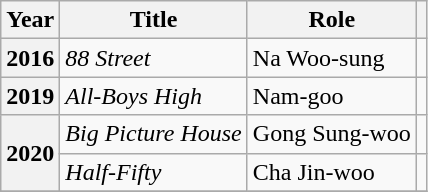<table class="wikitable plainrowheaders">
<tr>
<th scope="col">Year</th>
<th scope="col">Title</th>
<th scope="col">Role</th>
<th scope="col" class="unsortable"></th>
</tr>
<tr>
<th scope="row">2016</th>
<td><em>88 Street</em></td>
<td>Na Woo-sung</td>
<td></td>
</tr>
<tr>
<th scope="row">2019</th>
<td><em>All-Boys High</em></td>
<td>Nam-goo</td>
<td></td>
</tr>
<tr>
<th scope="row" rowspan=2>2020</th>
<td><em>Big Picture House</em></td>
<td>Gong Sung-woo</td>
<td></td>
</tr>
<tr>
<td><em>Half-Fifty</em></td>
<td>Cha Jin-woo</td>
<td></td>
</tr>
<tr>
</tr>
</table>
